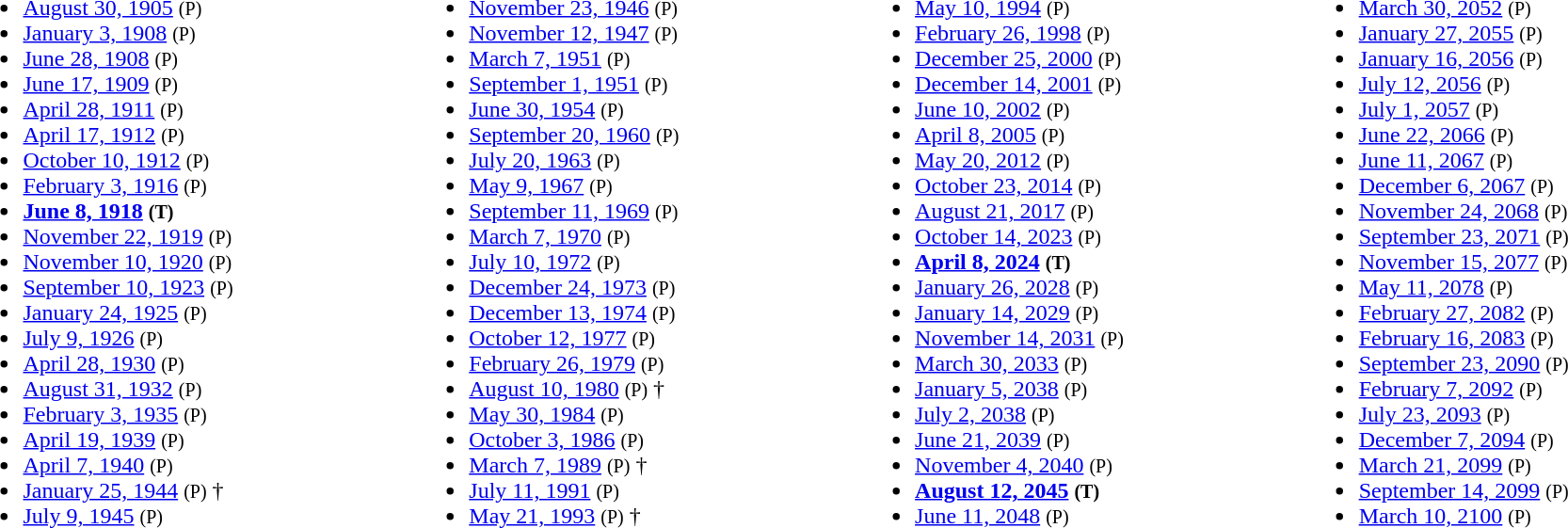<table style="width:100%;">
<tr>
<td><br><ul><li><a href='#'>August 30, 1905</a> <small>(P)</small></li><li><a href='#'>January 3, 1908</a> <small>(P)</small></li><li><a href='#'>June 28, 1908</a> <small>(P)</small></li><li><a href='#'>June 17, 1909</a> <small>(P)</small></li><li><a href='#'>April 28, 1911</a> <small>(P)</small></li><li><a href='#'>April 17, 1912</a> <small>(P)</small></li><li><a href='#'>October 10, 1912</a> <small>(P)</small></li><li><a href='#'>February 3, 1916</a> <small>(P)</small></li><li><strong><a href='#'>June 8, 1918</a> <small>(T)</small></strong></li><li><a href='#'>November 22, 1919</a> <small>(P)</small></li><li><a href='#'>November 10, 1920</a> <small>(P)</small></li><li><a href='#'>September 10, 1923</a> <small>(P)</small></li><li><a href='#'>January 24, 1925</a> <small>(P)</small></li><li><a href='#'>July 9, 1926</a> <small>(P)</small></li><li><a href='#'>April 28, 1930</a> <small>(P)</small></li><li><a href='#'>August 31, 1932</a> <small>(P)</small></li><li><a href='#'>February 3, 1935</a> <small>(P)</small></li><li><a href='#'>April 19, 1939</a> <small>(P)</small></li><li><a href='#'>April 7, 1940</a> <small>(P)</small></li><li><a href='#'>January 25, 1944</a> <small>(P)</small> †</li><li><a href='#'>July 9, 1945</a> <small>(P)</small></li></ul></td>
<td><br><ul><li><a href='#'>November 23, 1946</a> <small>(P)</small></li><li><a href='#'>November 12, 1947</a> <small>(P)</small></li><li><a href='#'>March 7, 1951</a> <small>(P)</small></li><li><a href='#'>September 1, 1951</a> <small>(P)</small></li><li><a href='#'>June 30, 1954</a> <small>(P)</small></li><li><a href='#'>September 20, 1960</a> <small>(P)</small></li><li><a href='#'>July 20, 1963</a> <small>(P)</small></li><li><a href='#'>May 9, 1967</a> <small>(P)</small></li><li><a href='#'>September 11, 1969</a> <small>(P)</small></li><li><a href='#'>March 7, 1970</a> <small>(P)</small></li><li><a href='#'>July 10, 1972</a> <small>(P)</small></li><li><a href='#'>December 24, 1973</a> <small>(P)</small></li><li><a href='#'>December 13, 1974</a> <small>(P)</small></li><li><a href='#'>October 12, 1977</a> <small>(P)</small></li><li><a href='#'>February 26, 1979</a> <small>(P)</small></li><li><a href='#'>August 10, 1980</a> <small>(P)</small> †</li><li><a href='#'>May 30, 1984</a> <small>(P)</small></li><li><a href='#'>October 3, 1986</a> <small>(P)</small></li><li><a href='#'>March 7, 1989</a> <small>(P)</small> †</li><li><a href='#'>July 11, 1991</a> <small>(P)</small></li><li><a href='#'>May 21, 1993</a> <small>(P)</small> †</li></ul></td>
<td><br><ul><li><a href='#'>May 10, 1994</a> <small>(P)</small></li><li><a href='#'>February 26, 1998</a> <small>(P)</small></li><li><a href='#'>December 25, 2000</a> <small>(P)</small></li><li><a href='#'>December 14, 2001</a> <small>(P)</small></li><li><a href='#'>June 10, 2002</a> <small>(P)</small></li><li><a href='#'>April 8, 2005</a> <small>(P)</small></li><li><a href='#'>May 20, 2012</a> <small>(P)</small></li><li><a href='#'>October 23, 2014</a> <small>(P)</small></li><li><a href='#'>August 21, 2017</a> <small>(P)</small></li><li><a href='#'>October 14, 2023</a> <small>(P)</small></li><li><strong><a href='#'>April 8, 2024</a> <small>(T)</small></strong></li><li> <a href='#'>January 26, 2028</a> <small>(P)</small></li><li><a href='#'>January 14, 2029</a> <small>(P)</small></li><li><a href='#'>November 14, 2031</a> <small>(P)</small></li><li><a href='#'>March 30, 2033</a> <small>(P)</small></li><li><a href='#'>January 5, 2038</a> <small>(P)</small></li><li><a href='#'>July 2, 2038</a> <small>(P)</small></li><li><a href='#'>June 21, 2039</a> <small>(P)</small></li><li><a href='#'>November 4, 2040</a> <small>(P)</small></li><li><strong><a href='#'>August 12, 2045</a> <small>(T)</small></strong></li><li><a href='#'>June 11, 2048</a> <small>(P)</small></li></ul></td>
<td><br><ul><li><a href='#'>March 30, 2052</a> <small>(P)</small></li><li><a href='#'>January 27, 2055</a> <small>(P)</small></li><li><a href='#'>January 16, 2056</a> <small>(P)</small></li><li><a href='#'>July 12, 2056</a> <small>(P)</small></li><li><a href='#'>July 1, 2057</a> <small>(P)</small></li><li><a href='#'>June 22, 2066</a> <small>(P)</small></li><li><a href='#'>June 11, 2067</a> <small>(P)</small></li><li><a href='#'>December 6, 2067</a> <small>(P)</small></li><li><a href='#'>November 24, 2068</a> <small>(P)</small></li><li><a href='#'>September 23, 2071</a> <small>(P)</small></li><li><a href='#'>November 15, 2077</a> <small>(P)</small></li><li><a href='#'>May 11, 2078</a> <small>(P)</small></li><li><a href='#'>February 27, 2082</a> <small>(P)</small></li><li><a href='#'>February 16, 2083</a> <small>(P)</small></li><li><a href='#'>September 23, 2090</a> <small>(P)</small></li><li><a href='#'>February 7, 2092</a> <small>(P)</small></li><li><a href='#'>July 23, 2093</a> <small>(P)</small></li><li><a href='#'>December 7, 2094</a> <small>(P)</small></li><li><a href='#'>March 21, 2099</a> <small>(P)</small></li><li><a href='#'>September 14, 2099</a> <small>(P)</small></li><li><a href='#'>March 10, 2100</a> <small>(P)</small></li></ul></td>
</tr>
</table>
